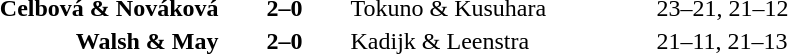<table>
<tr>
<th width=200></th>
<th width=80></th>
<th width=200></th>
<th width=220></th>
</tr>
<tr>
<td align=right><strong>Celbová & Nováková</strong></td>
<td align=center><strong>2–0</strong></td>
<td align=left>Tokuno & Kusuhara</td>
<td>23–21, 21–12</td>
</tr>
<tr>
<td align=right><strong>Walsh & May</strong></td>
<td align=center><strong>2–0</strong></td>
<td align=left>Kadijk & Leenstra</td>
<td>21–11, 21–13</td>
</tr>
</table>
